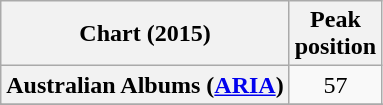<table class="wikitable sortable plainrowheaders" style="text-align:center">
<tr>
<th>Chart (2015)</th>
<th>Peak<br>position</th>
</tr>
<tr>
<th scope="row">Australian Albums (<a href='#'>ARIA</a>)</th>
<td>57</td>
</tr>
<tr>
</tr>
<tr>
</tr>
<tr>
</tr>
<tr>
</tr>
<tr>
</tr>
<tr>
</tr>
<tr>
</tr>
</table>
